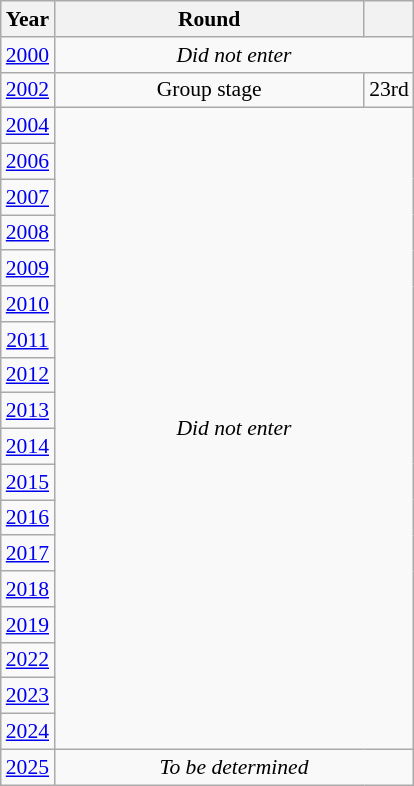<table class="wikitable" style="text-align: center; font-size:90%">
<tr>
<th>Year</th>
<th style="width:200px">Round</th>
<th></th>
</tr>
<tr>
<td><a href='#'>2000</a></td>
<td colspan="2"><em>Did not enter</em></td>
</tr>
<tr>
<td><a href='#'>2002</a></td>
<td>Group stage</td>
<td>23rd</td>
</tr>
<tr>
<td><a href='#'>2004</a></td>
<td colspan="2" rowspan="18"><em>Did not enter</em></td>
</tr>
<tr>
<td><a href='#'>2006</a></td>
</tr>
<tr>
<td><a href='#'>2007</a></td>
</tr>
<tr>
<td><a href='#'>2008</a></td>
</tr>
<tr>
<td><a href='#'>2009</a></td>
</tr>
<tr>
<td><a href='#'>2010</a></td>
</tr>
<tr>
<td><a href='#'>2011</a></td>
</tr>
<tr>
<td><a href='#'>2012</a></td>
</tr>
<tr>
<td><a href='#'>2013</a></td>
</tr>
<tr>
<td><a href='#'>2014</a></td>
</tr>
<tr>
<td><a href='#'>2015</a></td>
</tr>
<tr>
<td><a href='#'>2016</a></td>
</tr>
<tr>
<td><a href='#'>2017</a></td>
</tr>
<tr>
<td><a href='#'>2018</a></td>
</tr>
<tr>
<td><a href='#'>2019</a></td>
</tr>
<tr>
<td><a href='#'>2022</a></td>
</tr>
<tr>
<td><a href='#'>2023</a></td>
</tr>
<tr>
<td><a href='#'>2024</a></td>
</tr>
<tr>
<td><a href='#'>2025</a></td>
<td colspan="2"><em>To be determined</em></td>
</tr>
</table>
